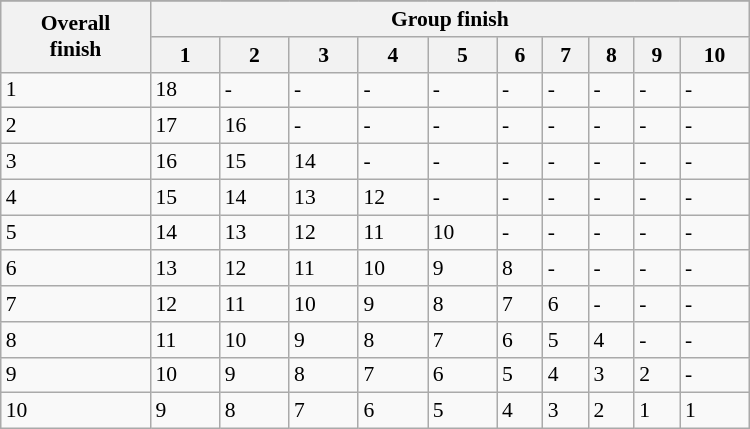<table class="wikitable" width="100%" align=center style="font-size:90%; max-width: 500px;">
<tr>
</tr>
<tr style="background:#efefef;">
<th rowspan=2 width=20%>Overall<br>finish</th>
<th colspan=10>Group finish</th>
</tr>
<tr>
<th>1</th>
<th>2</th>
<th>3</th>
<th>4</th>
<th>5</th>
<th>6</th>
<th>7</th>
<th>8</th>
<th>9</th>
<th>10</th>
</tr>
<tr>
<td>1</td>
<td>18</td>
<td>-</td>
<td>-</td>
<td>-</td>
<td>-</td>
<td>-</td>
<td>-</td>
<td>-</td>
<td>-</td>
<td>-</td>
</tr>
<tr>
<td>2</td>
<td>17</td>
<td>16</td>
<td>-</td>
<td>-</td>
<td>-</td>
<td>-</td>
<td>-</td>
<td>-</td>
<td>-</td>
<td>-</td>
</tr>
<tr>
<td>3</td>
<td>16</td>
<td>15</td>
<td>14</td>
<td>-</td>
<td>-</td>
<td>-</td>
<td>-</td>
<td>-</td>
<td>-</td>
<td>-</td>
</tr>
<tr>
<td>4</td>
<td>15</td>
<td>14</td>
<td>13</td>
<td>12</td>
<td>-</td>
<td>-</td>
<td>-</td>
<td>-</td>
<td>-</td>
<td>-</td>
</tr>
<tr>
<td>5</td>
<td>14</td>
<td>13</td>
<td>12</td>
<td>11</td>
<td>10</td>
<td>-</td>
<td>-</td>
<td>-</td>
<td>-</td>
<td>-</td>
</tr>
<tr>
<td>6</td>
<td>13</td>
<td>12</td>
<td>11</td>
<td>10</td>
<td>9</td>
<td>8</td>
<td>-</td>
<td>-</td>
<td>-</td>
<td>-</td>
</tr>
<tr>
<td>7</td>
<td>12</td>
<td>11</td>
<td>10</td>
<td>9</td>
<td>8</td>
<td>7</td>
<td>6</td>
<td>-</td>
<td>-</td>
<td>-</td>
</tr>
<tr>
<td>8</td>
<td>11</td>
<td>10</td>
<td>9</td>
<td>8</td>
<td>7</td>
<td>6</td>
<td>5</td>
<td>4</td>
<td>-</td>
<td>-</td>
</tr>
<tr>
<td>9</td>
<td>10</td>
<td>9</td>
<td>8</td>
<td>7</td>
<td>6</td>
<td>5</td>
<td>4</td>
<td>3</td>
<td>2</td>
<td>-</td>
</tr>
<tr>
<td>10</td>
<td>9</td>
<td>8</td>
<td>7</td>
<td>6</td>
<td>5</td>
<td>4</td>
<td>3</td>
<td>2</td>
<td>1</td>
<td>1</td>
</tr>
</table>
